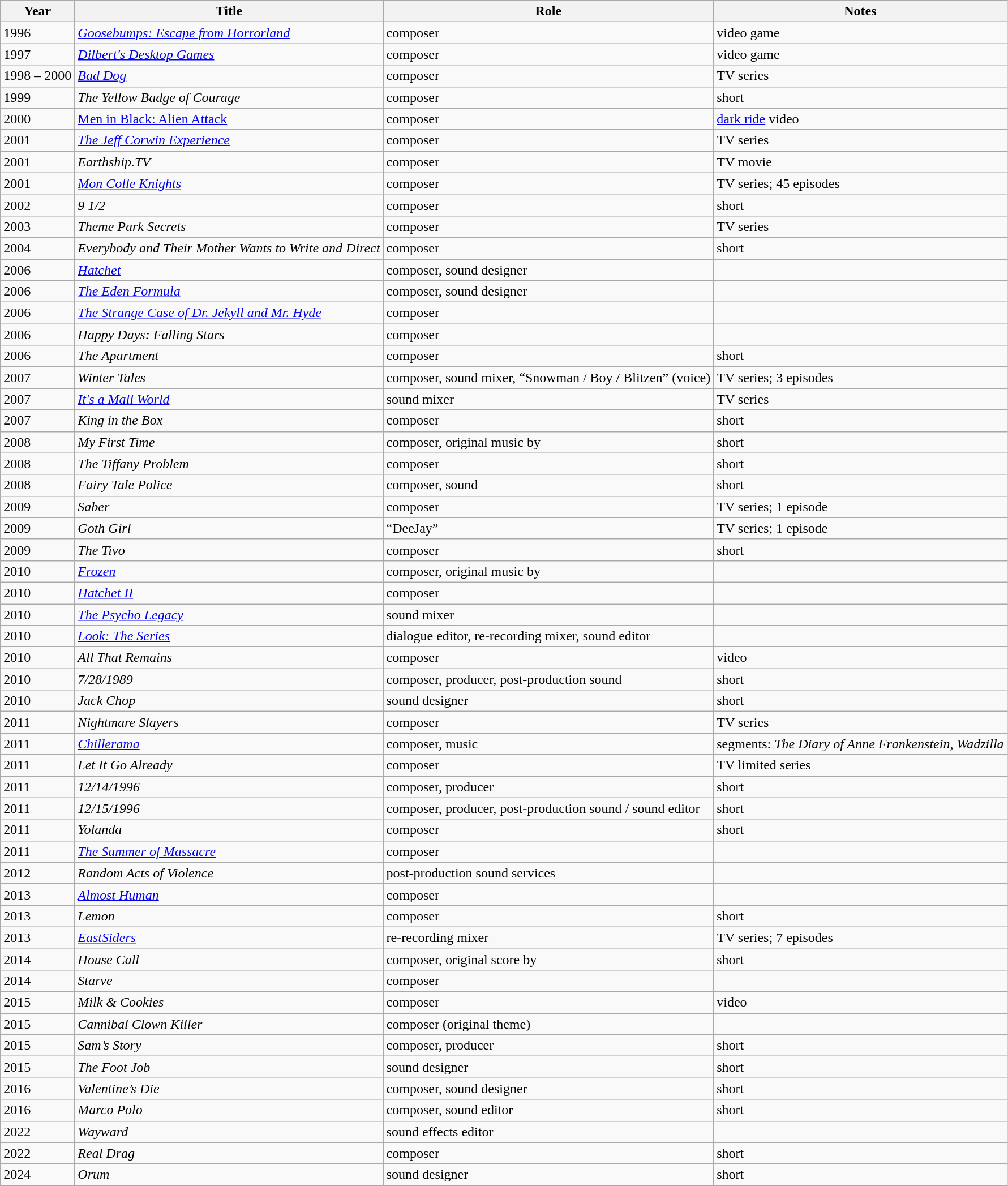<table class="wikitable sortable">
<tr>
<th>Year</th>
<th>Title</th>
<th>Role</th>
<th>Notes</th>
</tr>
<tr>
<td>1996</td>
<td><em><a href='#'>Goosebumps: Escape from Horrorland</a></em></td>
<td>composer</td>
<td>video game</td>
</tr>
<tr>
<td>1997</td>
<td><em><a href='#'>Dilbert's Desktop Games</a></em></td>
<td>composer</td>
<td>video game</td>
</tr>
<tr>
<td>1998 – 2000</td>
<td><em><a href='#'>Bad Dog</a></em></td>
<td>composer</td>
<td>TV series</td>
</tr>
<tr>
<td>1999</td>
<td><em>The Yellow Badge of Courage</em></td>
<td>composer</td>
<td>short</td>
</tr>
<tr>
<td>2000</td>
<td><a href='#'>Men in Black: Alien Attack</a></td>
<td>composer</td>
<td><a href='#'>dark ride</a> video</td>
</tr>
<tr>
<td>2001</td>
<td><em><a href='#'>The Jeff Corwin Experience</a></em></td>
<td>composer</td>
<td>TV series</td>
</tr>
<tr>
<td>2001</td>
<td><em>Earthship.TV</em></td>
<td>composer</td>
<td>TV movie</td>
</tr>
<tr>
<td>2001</td>
<td><em><a href='#'>Mon Colle Knights</a></em></td>
<td>composer</td>
<td>TV series; 45 episodes</td>
</tr>
<tr>
<td>2002</td>
<td><em>9 1/2</em></td>
<td>composer</td>
<td>short</td>
</tr>
<tr>
<td>2003</td>
<td><em>Theme Park Secrets</em></td>
<td>composer</td>
<td>TV series</td>
</tr>
<tr>
<td>2004</td>
<td><em>Everybody and Their Mother Wants to Write and Direct</em></td>
<td>composer</td>
<td>short</td>
</tr>
<tr>
<td>2006</td>
<td><em><a href='#'>Hatchet</a></em></td>
<td>composer, sound designer</td>
<td></td>
</tr>
<tr>
<td>2006</td>
<td><em><a href='#'>The Eden Formula</a></em></td>
<td>composer, sound designer</td>
<td></td>
</tr>
<tr>
<td>2006</td>
<td><em><a href='#'>The Strange Case of Dr. Jekyll and Mr. Hyde</a></em></td>
<td>composer</td>
<td></td>
</tr>
<tr>
<td>2006</td>
<td><em>Happy Days: Falling Stars</em></td>
<td>composer</td>
<td></td>
</tr>
<tr>
<td>2006</td>
<td><em>The Apartment</em></td>
<td>composer</td>
<td>short</td>
</tr>
<tr>
<td>2007</td>
<td><em>Winter Tales</em></td>
<td>composer, sound mixer, “Snowman / Boy / Blitzen” (voice)</td>
<td>TV series; 3 episodes</td>
</tr>
<tr>
<td>2007</td>
<td><em><a href='#'>It's a Mall World</a></em></td>
<td>sound mixer</td>
<td>TV series</td>
</tr>
<tr>
<td>2007</td>
<td><em>King in the Box</em></td>
<td>composer</td>
<td>short</td>
</tr>
<tr>
<td>2008</td>
<td><em>My First Time</em></td>
<td>composer, original music by</td>
<td>short</td>
</tr>
<tr>
<td>2008</td>
<td><em>The Tiffany Problem</em></td>
<td>composer</td>
<td>short</td>
</tr>
<tr>
<td>2008</td>
<td><em>Fairy Tale Police</em></td>
<td>composer, sound</td>
<td>short</td>
</tr>
<tr>
<td>2009</td>
<td><em>Saber</em></td>
<td>composer</td>
<td>TV series; 1 episode</td>
</tr>
<tr>
<td>2009</td>
<td><em>Goth Girl</em></td>
<td>“DeeJay”</td>
<td>TV series; 1 episode</td>
</tr>
<tr>
<td>2009</td>
<td><em>The Tivo</em></td>
<td>composer</td>
<td>short</td>
</tr>
<tr>
<td>2010</td>
<td><em><a href='#'>Frozen</a></em></td>
<td>composer, original music by</td>
<td></td>
</tr>
<tr>
<td>2010</td>
<td><em><a href='#'>Hatchet II</a></em></td>
<td>composer</td>
<td></td>
</tr>
<tr>
<td>2010</td>
<td><em><a href='#'>The Psycho Legacy</a></em></td>
<td>sound mixer</td>
<td></td>
</tr>
<tr>
<td>2010</td>
<td><em><a href='#'>Look: The Series</a></em></td>
<td>dialogue editor, re-recording mixer, sound editor</td>
<td></td>
</tr>
<tr>
<td>2010</td>
<td><em>All That Remains</em></td>
<td>composer</td>
<td>video</td>
</tr>
<tr>
<td>2010</td>
<td><em>7/28/1989</em></td>
<td>composer, producer, post-production sound</td>
<td>short</td>
</tr>
<tr>
<td>2010</td>
<td><em>Jack Chop</em></td>
<td>sound designer</td>
<td>short</td>
</tr>
<tr>
<td>2011</td>
<td><em>Nightmare Slayers</em></td>
<td>composer</td>
<td>TV series</td>
</tr>
<tr>
<td>2011</td>
<td><em><a href='#'>Chillerama</a></em></td>
<td>composer, music</td>
<td>segments: <em>The Diary of Anne Frankenstein</em>, <em>Wadzilla</em></td>
</tr>
<tr>
<td>2011</td>
<td><em>Let It Go Already</em></td>
<td>composer</td>
<td>TV limited series</td>
</tr>
<tr>
<td>2011</td>
<td><em>12/14/1996</em></td>
<td>composer, producer</td>
<td>short</td>
</tr>
<tr>
<td>2011</td>
<td><em>12/15/1996</em></td>
<td>composer, producer, post-production sound / sound editor</td>
<td>short</td>
</tr>
<tr>
<td>2011</td>
<td><em>Yolanda</em></td>
<td>composer</td>
<td>short</td>
</tr>
<tr>
<td>2011</td>
<td><em><a href='#'>The Summer of Massacre</a></em></td>
<td>composer</td>
<td></td>
</tr>
<tr>
<td>2012</td>
<td><em>Random Acts of Violence</em></td>
<td>post-production sound services</td>
<td></td>
</tr>
<tr>
<td>2013</td>
<td><em><a href='#'>Almost Human</a></em></td>
<td>composer</td>
<td></td>
</tr>
<tr>
<td>2013</td>
<td><em>Lemon</em></td>
<td>composer</td>
<td>short</td>
</tr>
<tr>
<td>2013</td>
<td><em><a href='#'>EastSiders</a></em></td>
<td>re-recording mixer</td>
<td>TV series; 7 episodes</td>
</tr>
<tr>
<td>2014</td>
<td><em>House Call</em></td>
<td>composer, original score by</td>
<td>short</td>
</tr>
<tr>
<td>2014</td>
<td><em>Starve</em></td>
<td>composer</td>
<td></td>
</tr>
<tr>
<td>2015</td>
<td><em>Milk & Cookies</em></td>
<td>composer</td>
<td>video</td>
</tr>
<tr>
<td>2015</td>
<td><em>Cannibal Clown Killer</em></td>
<td>composer (original theme)</td>
<td></td>
</tr>
<tr>
<td>2015</td>
<td><em>Sam’s Story</em></td>
<td>composer, producer</td>
<td>short</td>
</tr>
<tr>
<td>2015</td>
<td><em>The Foot Job</em></td>
<td>sound designer</td>
<td>short</td>
</tr>
<tr>
<td>2016</td>
<td><em>Valentine’s Die</em></td>
<td>composer, sound designer</td>
<td>short</td>
</tr>
<tr>
<td>2016</td>
<td><em>Marco Polo</em></td>
<td>composer, sound editor</td>
<td>short</td>
</tr>
<tr>
<td>2022</td>
<td><em>Wayward</em></td>
<td>sound effects editor</td>
<td></td>
</tr>
<tr>
<td>2022</td>
<td><em>Real Drag</em></td>
<td>composer</td>
<td>short</td>
</tr>
<tr>
<td>2024</td>
<td><em>Orum</em></td>
<td>sound designer</td>
<td>short</td>
</tr>
</table>
